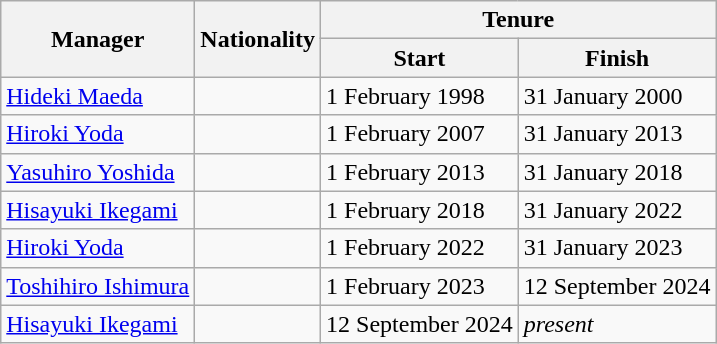<table class="wikitable">
<tr>
<th rowspan="2">Manager</th>
<th rowspan="2">Nationality</th>
<th colspan="2">Tenure  </th>
</tr>
<tr>
<th>Start</th>
<th>Finish </th>
</tr>
<tr>
<td><a href='#'>Hideki Maeda</a></td>
<td></td>
<td>1 February 1998</td>
<td>31 January 2000<br></td>
</tr>
<tr>
<td><a href='#'>Hiroki Yoda</a></td>
<td></td>
<td>1 February 2007</td>
<td>31 January 2013<br></td>
</tr>
<tr>
<td><a href='#'>Yasuhiro Yoshida</a></td>
<td></td>
<td>1 February 2013</td>
<td>31 January 2018<br></td>
</tr>
<tr>
<td><a href='#'>Hisayuki Ikegami</a></td>
<td></td>
<td>1 February 2018</td>
<td>31 January 2022<br></td>
</tr>
<tr>
<td><a href='#'>Hiroki Yoda</a></td>
<td></td>
<td>1 February 2022</td>
<td>31 January 2023<br></td>
</tr>
<tr>
<td><a href='#'>Toshihiro Ishimura</a></td>
<td></td>
<td>1 February 2023</td>
<td>12 September 2024<br></td>
</tr>
<tr>
<td><a href='#'>Hisayuki Ikegami</a></td>
<td></td>
<td>12 September 2024</td>
<td><em>present</em><br></td>
</tr>
</table>
